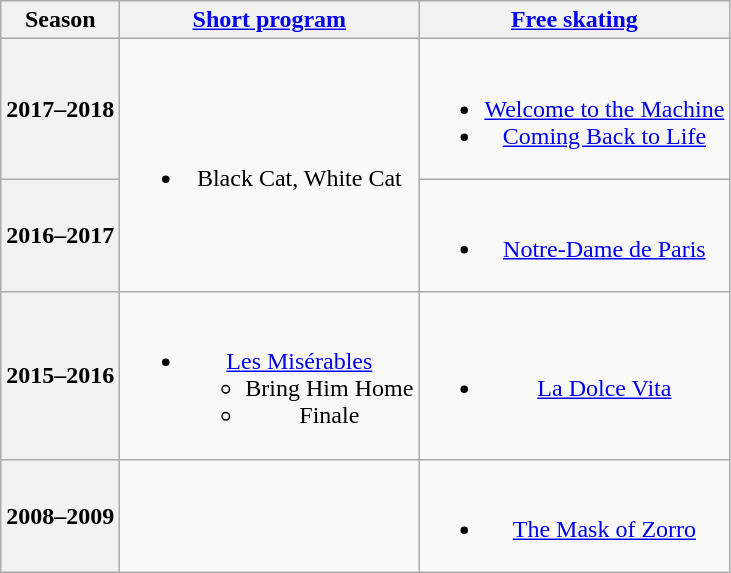<table class=wikitable style=text-align:center>
<tr>
<th>Season</th>
<th><a href='#'>Short program</a></th>
<th><a href='#'>Free skating</a></th>
</tr>
<tr>
<th>2017–2018 <br> </th>
<td rowspan=2><br><ul><li>Black Cat, White Cat <br></li></ul></td>
<td><br><ul><li><a href='#'>Welcome to the Machine</a> <br></li><li><a href='#'>Coming Back to Life</a> <br></li></ul></td>
</tr>
<tr>
<th>2016–2017 <br> </th>
<td><br><ul><li><a href='#'>Notre-Dame de Paris</a> <br></li></ul></td>
</tr>
<tr>
<th>2015–2016 <br> </th>
<td><br><ul><li><a href='#'>Les Misérables</a> <br><ul><li>Bring Him Home</li><li>Finale</li></ul></li></ul></td>
<td><br><ul><li><a href='#'>La Dolce Vita</a> <br></li></ul></td>
</tr>
<tr>
<th>2008–2009 <br> </th>
<td></td>
<td><br><ul><li><a href='#'>The Mask of Zorro</a> <br></li></ul></td>
</tr>
</table>
